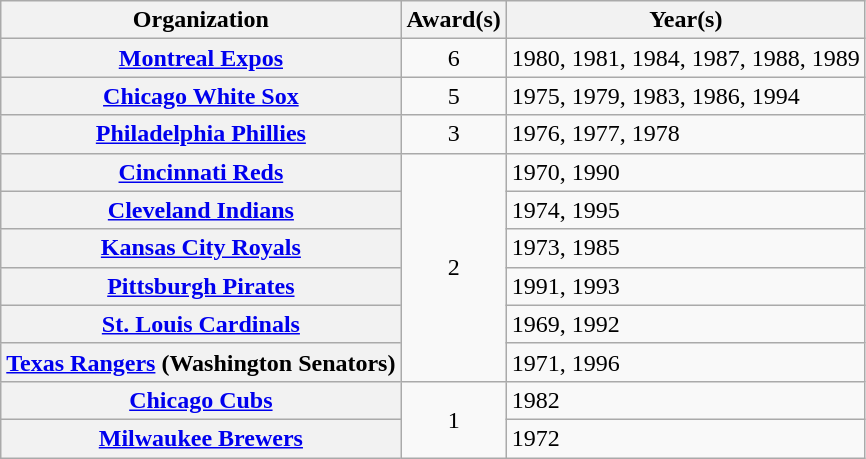<table class="wikitable sortable plainrowheaders" style="text-align:left">
<tr>
<th scope="col">Organization</th>
<th scope="col">Award(s)</th>
<th scope="col">Year(s)</th>
</tr>
<tr>
<th scope="row"><a href='#'>Montreal Expos</a></th>
<td style="text-align:center">6</td>
<td>1980, 1981, 1984, 1987, 1988, 1989</td>
</tr>
<tr>
<th scope="row"><a href='#'>Chicago White Sox</a></th>
<td style="text-align:center">5</td>
<td>1975, 1979, 1983, 1986, 1994</td>
</tr>
<tr>
<th scope="row"><a href='#'>Philadelphia Phillies</a></th>
<td style="text-align:center">3</td>
<td>1976, 1977, 1978</td>
</tr>
<tr>
<th scope="row"><a href='#'>Cincinnati Reds</a></th>
<td style="text-align:center" rowspan="6">2</td>
<td>1970, 1990</td>
</tr>
<tr>
<th scope="row"><a href='#'>Cleveland Indians</a></th>
<td>1974, 1995</td>
</tr>
<tr>
<th scope="row"><a href='#'>Kansas City Royals</a></th>
<td>1973, 1985</td>
</tr>
<tr>
<th scope="row"><a href='#'>Pittsburgh Pirates</a></th>
<td>1991, 1993</td>
</tr>
<tr>
<th scope="row"><a href='#'>St. Louis Cardinals</a></th>
<td>1969, 1992</td>
</tr>
<tr>
<th scope="row"><a href='#'>Texas Rangers</a> (Washington Senators)</th>
<td>1971, 1996</td>
</tr>
<tr>
<th scope="row"><a href='#'>Chicago Cubs</a></th>
<td style="text-align:center" rowspan="2">1</td>
<td>1982</td>
</tr>
<tr>
<th scope="row"><a href='#'>Milwaukee Brewers</a></th>
<td>1972</td>
</tr>
</table>
